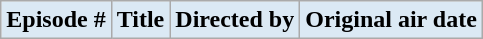<table class="wikitable plainrowheaders" >
<tr>
<th style="background:#dbe9f4; color:#000; text-align:center;">Episode #</th>
<th ! style="background:#dbe9f4; color:#000; text-align:center;">Title</th>
<th ! style="background:#dbe9f4; color:#000; text-align:center;">Directed by</th>
<th ! style="background:#dbe9f4; color:#000; text-align:center;">Original air date<br>








</th>
</tr>
</table>
